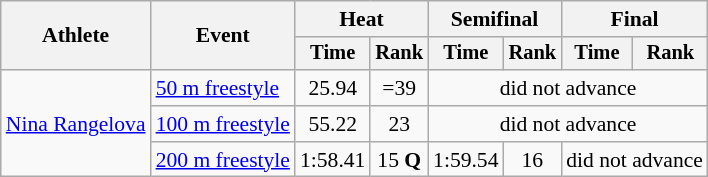<table class=wikitable style="font-size:90%">
<tr>
<th rowspan="2">Athlete</th>
<th rowspan="2">Event</th>
<th colspan="2">Heat</th>
<th colspan="2">Semifinal</th>
<th colspan="2">Final</th>
</tr>
<tr style="font-size:95%">
<th>Time</th>
<th>Rank</th>
<th>Time</th>
<th>Rank</th>
<th>Time</th>
<th>Rank</th>
</tr>
<tr align=center>
<td align=left rowspan=3><a href='#'>Nina Rangelova</a></td>
<td align=left><a href='#'>50 m freestyle</a></td>
<td>25.94</td>
<td>=39</td>
<td colspan=4>did not advance</td>
</tr>
<tr align=center>
<td align=left><a href='#'>100 m freestyle</a></td>
<td>55.22</td>
<td>23</td>
<td colspan=4>did not advance</td>
</tr>
<tr align=center>
<td align=left><a href='#'>200 m freestyle</a></td>
<td>1:58.41</td>
<td>15 <strong>Q</strong></td>
<td>1:59.54</td>
<td>16</td>
<td colspan=2>did not advance</td>
</tr>
</table>
